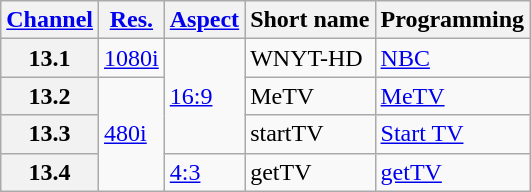<table class="wikitable">
<tr>
<th scope = "col"><a href='#'>Channel</a></th>
<th scope = "col"><a href='#'>Res.</a></th>
<th scope = "col"><a href='#'>Aspect</a></th>
<th scope = "col">Short name</th>
<th scope = "col">Programming</th>
</tr>
<tr>
<th scope = "row">13.1</th>
<td><a href='#'>1080i</a></td>
<td rowspan=3><a href='#'>16:9</a></td>
<td>WNYT-HD</td>
<td><a href='#'>NBC</a></td>
</tr>
<tr>
<th scope = "row">13.2</th>
<td rowspan=3><a href='#'>480i</a></td>
<td>MeTV</td>
<td><a href='#'>MeTV</a></td>
</tr>
<tr>
<th scope = "row">13.3</th>
<td>startTV</td>
<td><a href='#'>Start TV</a></td>
</tr>
<tr>
<th scope = "row">13.4</th>
<td><a href='#'>4:3</a></td>
<td>getTV</td>
<td><a href='#'>getTV</a></td>
</tr>
</table>
